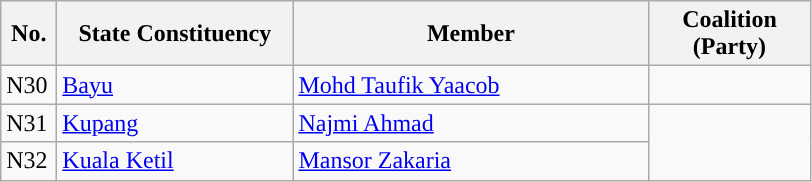<table class="wikitable">
<tr>
<th width="30">No.</th>
<th width="150">State Constituency</th>
<th width="230">Member</th>
<th width="100">Coalition (Party)</th>
</tr>
<tr>
<td>N30</td>
<td><a href='#'>Bayu</a></td>
<td><a href='#'>Mohd Taufik Yaacob</a></td>
<td></td>
</tr>
<tr>
<td>N31</td>
<td><a href='#'>Kupang</a></td>
<td><a href='#'>Najmi Ahmad</a></td>
<td rowspan=2></td>
</tr>
<tr>
<td>N32</td>
<td><a href='#'>Kuala Ketil</a></td>
<td><a href='#'>Mansor Zakaria</a></td>
</tr>
</table>
